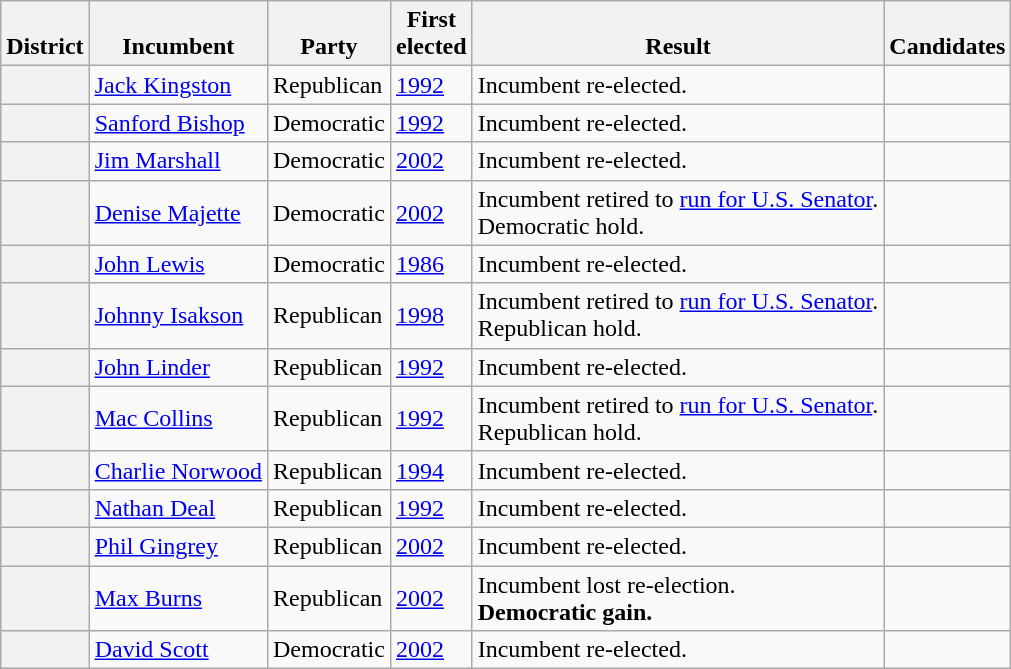<table class=wikitable>
<tr valign=bottom>
<th>District</th>
<th>Incumbent</th>
<th>Party</th>
<th>First<br>elected</th>
<th>Result</th>
<th>Candidates</th>
</tr>
<tr>
<th></th>
<td><a href='#'>Jack Kingston</a></td>
<td>Republican</td>
<td><a href='#'>1992</a></td>
<td>Incumbent re-elected.</td>
<td nowrap></td>
</tr>
<tr>
<th></th>
<td><a href='#'>Sanford Bishop</a></td>
<td>Democratic</td>
<td><a href='#'>1992</a></td>
<td>Incumbent re-elected.</td>
<td nowrap></td>
</tr>
<tr>
<th></th>
<td><a href='#'>Jim Marshall</a></td>
<td>Democratic</td>
<td><a href='#'>2002</a></td>
<td>Incumbent re-elected.</td>
<td nowrap></td>
</tr>
<tr>
<th></th>
<td><a href='#'>Denise Majette</a></td>
<td>Democratic</td>
<td><a href='#'>2002</a></td>
<td>Incumbent retired to <a href='#'>run for U.S. Senator</a>.<br> Democratic hold.</td>
<td nowrap></td>
</tr>
<tr>
<th></th>
<td><a href='#'>John Lewis</a></td>
<td>Democratic</td>
<td><a href='#'>1986</a></td>
<td>Incumbent re-elected.</td>
<td nowrap></td>
</tr>
<tr>
<th></th>
<td><a href='#'>Johnny Isakson</a></td>
<td>Republican</td>
<td><a href='#'>1998</a></td>
<td>Incumbent retired to <a href='#'>run for U.S. Senator</a>.<br>Republican hold.</td>
<td nowrap></td>
</tr>
<tr>
<th></th>
<td><a href='#'>John Linder</a></td>
<td>Republican</td>
<td><a href='#'>1992</a></td>
<td>Incumbent re-elected.</td>
<td nowrap></td>
</tr>
<tr>
<th></th>
<td><a href='#'>Mac Collins</a></td>
<td>Republican</td>
<td><a href='#'>1992</a></td>
<td>Incumbent retired to <a href='#'>run for U.S. Senator</a>.<br>Republican hold.</td>
<td nowrap></td>
</tr>
<tr>
<th></th>
<td><a href='#'>Charlie Norwood</a></td>
<td>Republican</td>
<td><a href='#'>1994</a></td>
<td>Incumbent re-elected.</td>
<td nowrap></td>
</tr>
<tr>
<th></th>
<td><a href='#'>Nathan Deal</a></td>
<td>Republican</td>
<td><a href='#'>1992</a></td>
<td>Incumbent re-elected.</td>
<td nowrap></td>
</tr>
<tr>
<th></th>
<td><a href='#'>Phil Gingrey</a></td>
<td>Republican</td>
<td><a href='#'>2002</a></td>
<td>Incumbent re-elected.</td>
<td nowrap></td>
</tr>
<tr>
<th></th>
<td><a href='#'>Max Burns</a></td>
<td>Republican</td>
<td><a href='#'>2002</a></td>
<td>Incumbent lost re-election.<br><strong>Democratic gain.</strong></td>
<td nowrap></td>
</tr>
<tr>
<th></th>
<td><a href='#'>David Scott</a></td>
<td>Democratic</td>
<td><a href='#'>2002</a></td>
<td>Incumbent re-elected.</td>
<td nowrap></td>
</tr>
</table>
